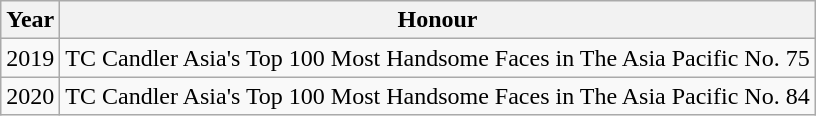<table class="wikitable">
<tr>
<th>Year</th>
<th>Honour</th>
</tr>
<tr>
<td>2019</td>
<td>TC Candler Asia's Top 100 Most Handsome Faces in The Asia Pacific No. 75 </td>
</tr>
<tr>
<td>2020</td>
<td>TC Candler Asia's Top 100 Most Handsome Faces in The Asia Pacific No. 84 </td>
</tr>
</table>
